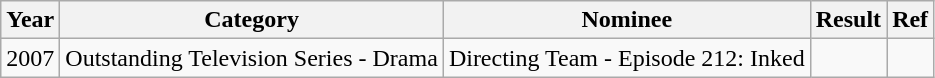<table class="wikitable">
<tr>
<th>Year</th>
<th>Category</th>
<th>Nominee</th>
<th>Result</th>
<th>Ref</th>
</tr>
<tr>
<td>2007</td>
<td>Outstanding Television Series - Drama</td>
<td>Directing Team - Episode 212: Inked</td>
<td></td>
<td></td>
</tr>
</table>
